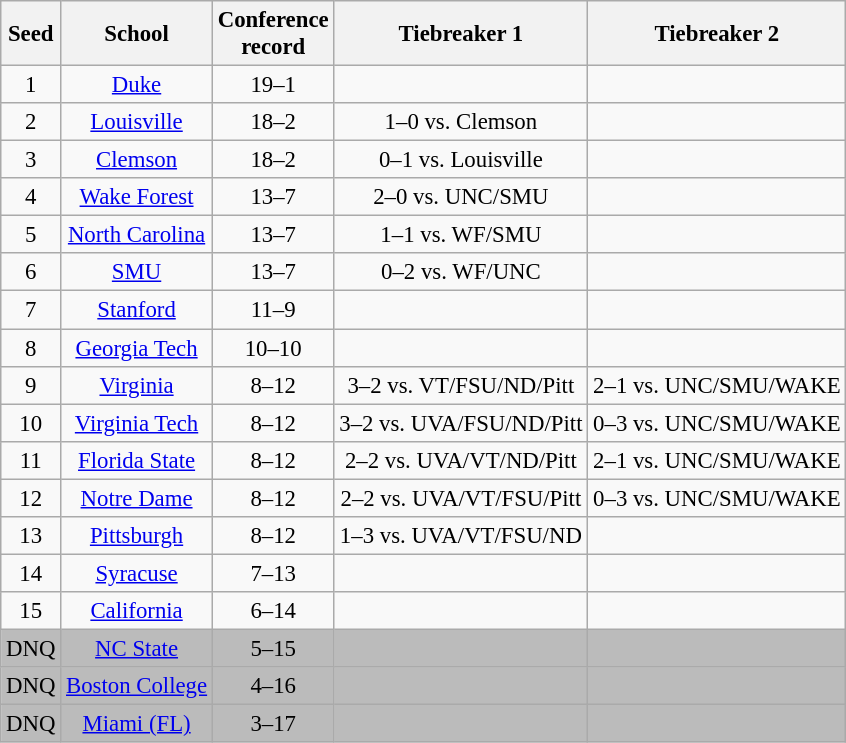<table class="wikitable" style="white-space:nowrap; font-size:95%; text-align:center">
<tr>
<th>Seed</th>
<th>School</th>
<th>Conference<br>record</th>
<th>Tiebreaker 1</th>
<th>Tiebreaker 2</th>
</tr>
<tr>
<td>1</td>
<td><a href='#'>Duke</a></td>
<td>19–1</td>
<td></td>
<td></td>
</tr>
<tr>
<td>2</td>
<td><a href='#'>Louisville</a></td>
<td>18–2</td>
<td>1–0 vs. Clemson</td>
<td></td>
</tr>
<tr>
<td>3</td>
<td><a href='#'>Clemson</a></td>
<td>18–2</td>
<td>0–1 vs. Louisville</td>
<td></td>
</tr>
<tr>
<td>4</td>
<td><a href='#'>Wake Forest</a></td>
<td>13–7</td>
<td>2–0 vs. UNC/SMU</td>
<td></td>
</tr>
<tr>
<td>5</td>
<td><a href='#'>North Carolina</a></td>
<td>13–7</td>
<td>1–1 vs. WF/SMU</td>
<td></td>
</tr>
<tr>
<td>6</td>
<td><a href='#'>SMU</a></td>
<td>13–7</td>
<td>0–2 vs. WF/UNC</td>
<td></td>
</tr>
<tr>
<td>7</td>
<td><a href='#'>Stanford</a></td>
<td>11–9</td>
<td></td>
<td></td>
</tr>
<tr>
<td>8</td>
<td><a href='#'>Georgia Tech</a></td>
<td>10–10</td>
<td></td>
<td></td>
</tr>
<tr>
<td>9</td>
<td><a href='#'>Virginia</a></td>
<td>8–12</td>
<td>3–2 vs. VT/FSU/ND/Pitt</td>
<td>2–1 vs. UNC/SMU/WAKE</td>
</tr>
<tr>
<td>10</td>
<td><a href='#'>Virginia Tech</a></td>
<td>8–12</td>
<td>3–2 vs. UVA/FSU/ND/Pitt</td>
<td>0–3 vs. UNC/SMU/WAKE</td>
</tr>
<tr>
<td>11</td>
<td><a href='#'>Florida State</a></td>
<td>8–12</td>
<td>2–2 vs. UVA/VT/ND/Pitt</td>
<td>2–1 vs. UNC/SMU/WAKE</td>
</tr>
<tr>
<td>12</td>
<td><a href='#'>Notre Dame</a></td>
<td>8–12</td>
<td>2–2 vs. UVA/VT/FSU/Pitt</td>
<td>0–3 vs. UNC/SMU/WAKE</td>
</tr>
<tr>
<td>13</td>
<td><a href='#'>Pittsburgh</a></td>
<td>8–12</td>
<td>1–3 vs. UVA/VT/FSU/ND</td>
<td></td>
</tr>
<tr>
<td>14</td>
<td><a href='#'>Syracuse</a></td>
<td>7–13</td>
<td></td>
<td></td>
</tr>
<tr>
<td>15</td>
<td><a href='#'>California</a></td>
<td>6–14</td>
<td></td>
<td></td>
</tr>
<tr bgcolor=bbbbbb>
<td>DNQ</td>
<td><a href='#'>NC State</a></td>
<td>5–15</td>
<td></td>
<td></td>
</tr>
<tr bgcolor=bbbbbb>
<td>DNQ</td>
<td><a href='#'>Boston College</a></td>
<td>4–16</td>
<td></td>
<td></td>
</tr>
<tr bgcolor=bbbbbb>
<td>DNQ</td>
<td><a href='#'>Miami (FL)</a></td>
<td>3–17</td>
<td></td>
<td></td>
</tr>
</table>
